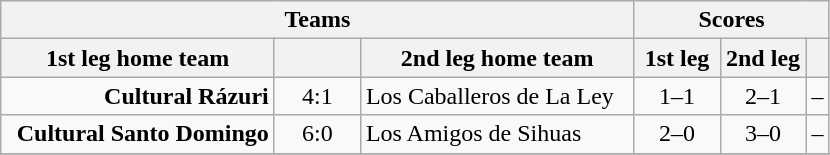<table class="wikitable" style="text-align: center;">
<tr>
<th colspan=3>Teams</th>
<th colspan=3>Scores</th>
</tr>
<tr>
<th width="175">1st leg home team</th>
<th width="50"></th>
<th width="175">2nd leg home team</th>
<th width="50">1st leg</th>
<th width="50">2nd leg</th>
<th></th>
</tr>
<tr>
<td align=right><strong>Cultural Rázuri</strong></td>
<td>4:1</td>
<td align=left>Los Caballeros de La Ley</td>
<td>1–1</td>
<td>2–1</td>
<td>–</td>
</tr>
<tr>
<td align=right><strong>Cultural Santo Domingo</strong></td>
<td>6:0</td>
<td align=left>Los Amigos de Sihuas</td>
<td>2–0</td>
<td>3–0</td>
<td>–</td>
</tr>
<tr>
</tr>
</table>
